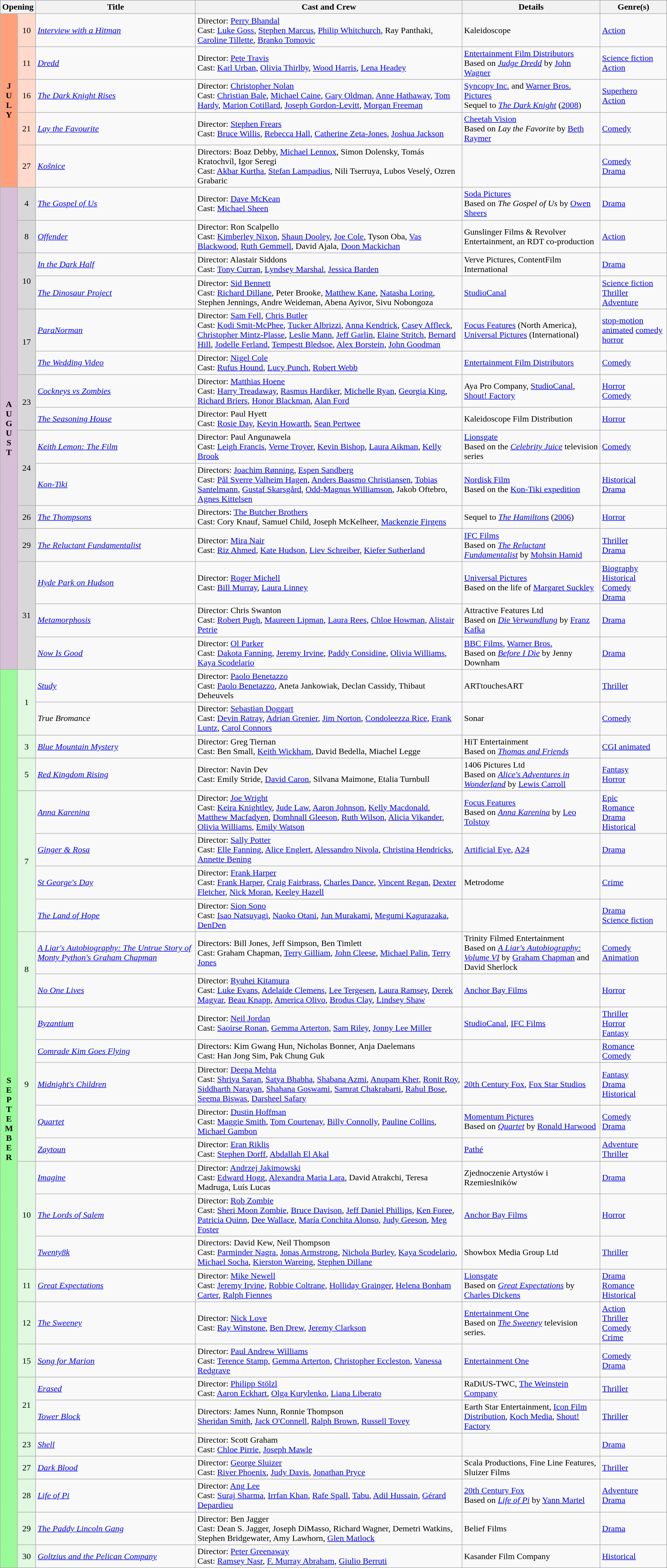<table class="wikitable sortable plainrowheaders">
<tr style="background:#b0e0e6; text-align:center;">
<th colspan="2">Opening</th>
<th style="width:24%;">Title</th>
<th style="width:40%;">Cast and Crew</th>
<th>Details</th>
<th style="width:10%;">Genre(s)</th>
</tr>
<tr>
<th rowspan="5" style="text-align:center; background:#ffa07a; textcolor:#000;">J <br>U <br>L <br>Y</th>
<td style="text-align:center; background:#ffdacc;">10</td>
<td><em><a href='#'>Interview with a Hitman</a></em></td>
<td>Director: <a href='#'>Perry Bhandal</a>  <br> Cast: <a href='#'>Luke Goss</a>, <a href='#'>Stephen Marcus</a>, <a href='#'>Philip Whitchurch</a>, Ray Panthaki, <a href='#'>Caroline Tillette</a>, <a href='#'>Branko Tomovic</a></td>
<td>Kaleidoscope</td>
<td><a href='#'>Action</a></td>
</tr>
<tr>
<td style="text-align:center; background:#ffdacc;">11</td>
<td><em><a href='#'>Dredd</a></em></td>
<td>Director: <a href='#'>Pete Travis</a>  <br> Cast: <a href='#'>Karl Urban</a>, <a href='#'>Olivia Thirlby</a>, <a href='#'>Wood Harris</a>, <a href='#'>Lena Headey</a></td>
<td><a href='#'>Entertainment Film Distributors</a>  <br> Based on <em><a href='#'>Judge Dredd</a></em> by <a href='#'>John Wagner</a></td>
<td><a href='#'>Science fiction</a>  <br> <a href='#'>Action</a></td>
</tr>
<tr>
<td style="text-align:center; background:#ffdacc;">16</td>
<td><em><a href='#'>The Dark Knight Rises</a></em></td>
<td>Director: <a href='#'>Christopher Nolan</a>  <br> Cast: <a href='#'>Christian Bale</a>, <a href='#'>Michael Caine</a>, <a href='#'>Gary Oldman</a>, <a href='#'>Anne Hathaway</a>, <a href='#'>Tom Hardy</a>, <a href='#'>Marion Cotillard</a>, <a href='#'>Joseph Gordon-Levitt</a>, <a href='#'>Morgan Freeman</a></td>
<td><a href='#'>Syncopy Inc.</a> and <a href='#'>Warner Bros. Pictures</a>  <br> Sequel to <em><a href='#'>The Dark Knight</a></em> (<a href='#'>2008</a>)</td>
<td><a href='#'>Superhero</a>  <br> <a href='#'>Action</a></td>
</tr>
<tr>
<td style="text-align:center; background:#ffdacc;">21</td>
<td><em><a href='#'>Lay the Favourite</a></em></td>
<td>Director: <a href='#'>Stephen Frears</a>  <br> Cast: <a href='#'>Bruce Willis</a>, <a href='#'>Rebecca Hall</a>, <a href='#'>Catherine Zeta-Jones</a>, <a href='#'>Joshua Jackson</a></td>
<td><a href='#'>Cheetah Vision</a>  <br> Based on <em>Lay the Favorite</em> by <a href='#'>Beth Raymer</a></td>
<td><a href='#'>Comedy</a></td>
</tr>
<tr>
<td style="text-align:center; background:#ffdacc;">27</td>
<td><em><a href='#'>Košnice</a></em></td>
<td>Directors: Boaz Debby, <a href='#'>Michael Lennox</a>, Simon Dolensky, Tomás Kratochvíl, Igor Seregi  <br> Cast: <a href='#'>Akbar Kurtha</a>, <a href='#'>Stefan Lampadius</a>, Nili Tserruya, Lubos Veselý, Ozren Grabaric</td>
<td></td>
<td><a href='#'>Comedy</a>  <br> <a href='#'>Drama</a></td>
</tr>
<tr>
<th rowspan="15" style="text-align:center; background:thistle; textcolor:#000;">A <br>U <br>G <br>U <br>S <br>T</th>
<td style="text-align:center; background:#d8d8d8;">4</td>
<td><em><a href='#'>The Gospel of Us</a></em></td>
<td>Director: <a href='#'>Dave McKean</a>  <br> Cast: <a href='#'>Michael Sheen</a></td>
<td><a href='#'>Soda Pictures</a>  <br> Based on <em>The Gospel of Us</em> by <a href='#'>Owen Sheers</a></td>
<td><a href='#'>Drama</a></td>
</tr>
<tr>
<td style="text-align:center; background:#d8d8d8;">8</td>
<td><em><a href='#'>Offender</a></em></td>
<td>Director: Ron Scalpello  <br> Cast: <a href='#'>Kimberley Nixon</a>, <a href='#'>Shaun Dooley</a>, <a href='#'>Joe Cole</a>, Tyson Oba, <a href='#'>Vas Blackwood</a>, <a href='#'>Ruth Gemmell</a>, David Ajala, <a href='#'>Doon Mackichan</a></td>
<td>Gunslinger Films & Revolver Entertainment, an RDT co-production</td>
<td><a href='#'>Action</a></td>
</tr>
<tr>
<td rowspan="2" style="text-align:center; background:#d8d8d8;">10</td>
<td><em><a href='#'>In the Dark Half</a></em></td>
<td>Director: Alastair Siddons  <br> Cast: <a href='#'>Tony Curran</a>, <a href='#'>Lyndsey Marshal</a>, <a href='#'>Jessica Barden</a></td>
<td>Verve Pictures, ContentFilm International</td>
<td><a href='#'>Drama</a></td>
</tr>
<tr>
<td><em><a href='#'>The Dinosaur Project</a></em></td>
<td>Director: <a href='#'>Sid Bennett</a>  <br> Cast: <a href='#'>Richard Dillane</a>, Peter Brooke, <a href='#'>Matthew Kane</a>, <a href='#'>Natasha Loring</a>, Stephen Jennings, Andre Weideman, Abena Ayivor, Sivu Nobongoza</td>
<td><a href='#'>StudioCanal</a></td>
<td><a href='#'>Science fiction</a>  <br> <a href='#'>Thriller</a>  <br> <a href='#'>Adventure</a></td>
</tr>
<tr>
<td rowspan="2" style="text-align:center; background:#d8d8d8;">17</td>
<td><em><a href='#'>ParaNorman</a></em></td>
<td>Director: <a href='#'>Sam Fell</a>, <a href='#'>Chris Butler</a>  <br> Cast: <a href='#'>Kodi Smit-McPhee</a>, <a href='#'>Tucker Albrizzi</a>, <a href='#'>Anna Kendrick</a>, <a href='#'>Casey Affleck</a>, <a href='#'>Christopher Mintz-Plasse</a>, <a href='#'>Leslie Mann</a>, <a href='#'>Jeff Garlin</a>, <a href='#'>Elaine Stritch</a>, <a href='#'>Bernard Hill</a>, <a href='#'>Jodelle Ferland</a>, <a href='#'>Tempestt Bledsoe</a>, <a href='#'>Alex Borstein</a>, <a href='#'>John Goodman</a></td>
<td><a href='#'>Focus Features</a> (North America), <a href='#'>Universal Pictures</a> (International)</td>
<td><a href='#'>stop-motion</a> <a href='#'>animated</a> <a href='#'>comedy horror</a></td>
</tr>
<tr>
<td><em><a href='#'>The Wedding Video</a></em></td>
<td>Director: <a href='#'>Nigel Cole</a>  <br> Cast: <a href='#'>Rufus Hound</a>, <a href='#'>Lucy Punch</a>, <a href='#'>Robert Webb</a></td>
<td><a href='#'>Entertainment Film Distributors</a></td>
<td><a href='#'>Comedy</a></td>
</tr>
<tr>
<td rowspan="2" style="text-align:center; background:#d8d8d8;">23</td>
<td><em><a href='#'>Cockneys vs Zombies</a></em></td>
<td>Director:  <a href='#'>Matthias Hoene</a>   <br> Cast: <a href='#'>Harry Treadaway</a>, <a href='#'>Rasmus Hardiker</a>, <a href='#'>Michelle Ryan</a>, <a href='#'>Georgia King</a>, <a href='#'>Richard Briers</a>, <a href='#'>Honor Blackman</a>, <a href='#'>Alan Ford</a></td>
<td>Aya Pro Company, <a href='#'>StudioCanal</a>, <a href='#'>Shout! Factory</a></td>
<td><a href='#'>Horror</a>  <br> <a href='#'>Comedy</a></td>
</tr>
<tr>
<td><em><a href='#'>The Seasoning House</a></em></td>
<td>Director: Paul Hyett  <br> Cast: <a href='#'>Rosie Day</a>, <a href='#'>Kevin Howarth</a>, <a href='#'>Sean Pertwee</a></td>
<td>Kaleidoscope Film Distribution</td>
<td><a href='#'>Horror</a></td>
</tr>
<tr>
<td rowspan="2" style="text-align:center; background:#d8d8d8;">24</td>
<td><em><a href='#'>Keith Lemon: The Film</a></em></td>
<td>Director: Paul Angunawela  <br> Cast: <a href='#'>Leigh Francis</a>, <a href='#'>Verne Troyer</a>, <a href='#'>Kevin Bishop</a>, <a href='#'>Laura Aikman</a>, <a href='#'>Kelly Brook</a></td>
<td><a href='#'>Lionsgate</a>  <br> Based on the <em><a href='#'>Celebrity Juice</a></em> television series</td>
<td><a href='#'>Comedy</a></td>
</tr>
<tr>
<td><em><a href='#'>Kon-Tiki</a></em></td>
<td>Directors: <a href='#'>Joachim Rønning</a>, <a href='#'>Espen Sandberg</a>  <br> Cast: <a href='#'>Pål Sverre Valheim Hagen</a>, <a href='#'>Anders Baasmo Christiansen</a>, <a href='#'>Tobias Santelmann</a>, <a href='#'>Gustaf Skarsgård</a>, <a href='#'>Odd-Magnus Williamson</a>, Jakob Oftebro, <a href='#'>Agnes Kittelsen</a></td>
<td><a href='#'>Nordisk Film</a>  <br> Based on the <a href='#'>Kon-Tiki expedition</a></td>
<td><a href='#'>Historical</a>  <br> <a href='#'>Drama</a></td>
</tr>
<tr>
<td style="text-align:center; background:#d8d8d8;">26</td>
<td><em><a href='#'>The Thompsons</a></em></td>
<td>Directors: <a href='#'>The Butcher Brothers</a>  <br> Cast: Cory Knauf, Samuel Child, Joseph McKelheer, <a href='#'>Mackenzie Firgens</a></td>
<td>Sequel to <em><a href='#'>The Hamiltons</a></em> (<a href='#'>2006</a>)</td>
<td><a href='#'>Horror</a></td>
</tr>
<tr>
<td style="text-align:center; background:#d8d8d8;">29</td>
<td><em><a href='#'>The Reluctant Fundamentalist</a></em></td>
<td>Director: <a href='#'>Mira Nair</a>  <br> Cast: <a href='#'>Riz Ahmed</a>, <a href='#'>Kate Hudson</a>, <a href='#'>Liev Schreiber</a>, <a href='#'>Kiefer Sutherland</a></td>
<td><a href='#'>IFC Films</a>  <br> Based on <em><a href='#'>The Reluctant Fundamentalist</a></em> by <a href='#'>Mohsin Hamid</a></td>
<td><a href='#'>Thriller</a>  <br> <a href='#'>Drama</a></td>
</tr>
<tr>
<td rowspan="3" style="text-align:center; background:#d8d8d8;">31</td>
<td><em><a href='#'>Hyde Park on Hudson</a></em></td>
<td>Director: <a href='#'>Roger Michell</a>  <br> Cast: <a href='#'>Bill Murray</a>, <a href='#'>Laura Linney</a></td>
<td><a href='#'>Universal Pictures</a>  <br> Based on the life of <a href='#'>Margaret Suckley</a></td>
<td><a href='#'>Biography</a>  <br> <a href='#'>Historical</a>  <br> <a href='#'>Comedy</a>  <br> <a href='#'>Drama</a></td>
</tr>
<tr>
<td><em><a href='#'>Metamorphosis</a></em></td>
<td>Director: Chris Swanton  <br> Cast: <a href='#'>Robert Pugh</a>, <a href='#'>Maureen Lipman</a>, <a href='#'>Laura Rees</a>, <a href='#'>Chloe Howman</a>, <a href='#'>Alistair Petrie</a></td>
<td>Attractive Features Ltd  <br> Based on <em><a href='#'>Die Verwandlung</a></em> by <a href='#'>Franz Kafka</a></td>
<td><a href='#'>Drama</a></td>
</tr>
<tr>
<td><em><a href='#'>Now Is Good</a></em></td>
<td>Director: <a href='#'>Ol Parker</a>  <br> Cast: <a href='#'>Dakota Fanning</a>, <a href='#'>Jeremy Irvine</a>, <a href='#'>Paddy Considine</a>, <a href='#'>Olivia Williams</a>, <a href='#'>Kaya Scodelario</a></td>
<td><a href='#'>BBC Films</a>, <a href='#'>Warner Bros.</a>  <br> Based on <em><a href='#'>Before I Die</a></em> by Jenny Downham</td>
<td><a href='#'>Drama</a></td>
</tr>
<tr>
<th rowspan="28" style="text-align:center; background:#98fb98; textcolor:#000;">S<br>E<br>P<br>T<br>E<br>M<br>B<br>E<br>R</th>
<td rowspan="2" style="text-align:center; background:#e0f9e0;">1</td>
<td><em><a href='#'>Study</a></em></td>
<td>Director: <a href='#'>Paolo Benetazzo</a>  <br> Cast: <a href='#'>Paolo Benetazzo</a>, Aneta Jankowiak, Declan Cassidy, Thibaut Deheuvels</td>
<td>ARTtouchesART</td>
<td><a href='#'>Thriller</a></td>
</tr>
<tr>
<td><em>True Bromance</em></td>
<td>Director: <a href='#'>Sebastian Doggart</a>  <br> Cast: <a href='#'>Devin Ratray</a>, <a href='#'>Adrian Grenier</a>, <a href='#'>Jim Norton</a>, <a href='#'>Condoleezza Rice</a>, <a href='#'>Frank Luntz</a>, <a href='#'>Carol Connors</a></td>
<td>Sonar</td>
<td><a href='#'>Comedy</a></td>
</tr>
<tr>
<td style="text-align:center; background:#e0f9e0;">3</td>
<td><em><a href='#'>Blue Mountain Mystery</a></em></td>
<td>Director: Greg Tiernan  <br> Cast: Ben Small, <a href='#'>Keith Wickham</a>, David Bedella, Miachel Legge</td>
<td>HiT Entertainment  <br> Based on <em><a href='#'>Thomas and Friends</a></em></td>
<td><a href='#'>CGI animated</a></td>
</tr>
<tr>
<td style="text-align:center; background:#e0f9e0;">5</td>
<td><em><a href='#'>Red Kingdom Rising</a></em></td>
<td>Director: Navin Dev  <br> Cast: Emily Stride, <a href='#'>David Caron</a>, Silvana Maimone, Etalia Turnbull</td>
<td>1406 Pictures Ltd  <br> Based on <em><a href='#'>Alice's Adventures in Wonderland</a></em> by <a href='#'>Lewis Carroll</a></td>
<td><a href='#'>Fantasy</a>  <br> <a href='#'>Horror</a></td>
</tr>
<tr>
<td rowspan="4" style="text-align:center; background:#e0f9e0;">7</td>
<td><em><a href='#'>Anna Karenina</a></em></td>
<td>Director: <a href='#'>Joe Wright</a>  <br> Cast: <a href='#'>Keira Knightley</a>, <a href='#'>Jude Law</a>, <a href='#'>Aaron Johnson</a>, <a href='#'>Kelly Macdonald</a>, <a href='#'>Matthew Macfadyen</a>, <a href='#'>Domhnall Gleeson</a>, <a href='#'>Ruth Wilson</a>, <a href='#'>Alicia Vikander</a>, <a href='#'>Olivia Williams</a>, <a href='#'>Emily Watson</a></td>
<td><a href='#'>Focus Features</a>  <br> Based on <em><a href='#'>Anna Karenina</a></em> by <a href='#'>Leo Tolstoy</a></td>
<td><a href='#'>Epic</a>  <br> <a href='#'>Romance</a>  <br> <a href='#'>Drama</a>  <br> <a href='#'>Historical</a></td>
</tr>
<tr>
<td><em><a href='#'>Ginger & Rosa</a></em></td>
<td>Director: <a href='#'>Sally Potter</a>  <br> Cast: <a href='#'>Elle Fanning</a>, <a href='#'>Alice Englert</a>, <a href='#'>Alessandro Nivola</a>, <a href='#'>Christina Hendricks</a>, <a href='#'>Annette Bening</a></td>
<td><a href='#'>Artificial Eye</a>, <a href='#'>A24</a></td>
<td><a href='#'>Drama</a></td>
</tr>
<tr>
<td><em><a href='#'>St George's Day</a></em></td>
<td>Director: <a href='#'>Frank Harper</a>  <br> Cast: <a href='#'>Frank Harper</a>, <a href='#'>Craig Fairbrass</a>, <a href='#'>Charles Dance</a>, <a href='#'>Vincent Regan</a>, <a href='#'>Dexter Fletcher</a>, <a href='#'>Nick Moran</a>, <a href='#'>Keeley Hazell</a></td>
<td>Metrodome</td>
<td><a href='#'>Crime</a></td>
</tr>
<tr>
<td><em><a href='#'>The Land of Hope</a></em></td>
<td>Director: <a href='#'>Sion Sono</a>  <br> Cast: <a href='#'>Isao Natsuyagi</a>, <a href='#'>Naoko Otani</a>, <a href='#'>Jun Murakami</a>, <a href='#'>Megumi Kagurazaka</a>, <a href='#'>DenDen</a></td>
<td></td>
<td><a href='#'>Drama</a>  <br> <a href='#'>Science fiction</a></td>
</tr>
<tr>
<td rowspan="2" style="text-align:center; background:#e0f9e0;">8</td>
<td><em><a href='#'>A Liar's Autobiography: The Untrue Story of Monty Python's Graham Chapman</a></em></td>
<td>Directors: Bill Jones, Jeff Simpson, Ben Timlett  <br> Cast: Graham Chapman, <a href='#'>Terry Gilliam</a>, <a href='#'>John Cleese</a>, <a href='#'>Michael Palin</a>, <a href='#'>Terry Jones</a></td>
<td>Trinity Filmed Entertainment  <br> Based on <em><a href='#'>A Liar's Autobiography: Volume VI</a></em> by <a href='#'>Graham Chapman</a> and David Sherlock</td>
<td><a href='#'>Comedy</a>  <br> <a href='#'>Animation</a></td>
</tr>
<tr>
<td><em><a href='#'>No One Lives</a></em></td>
<td>Director: <a href='#'>Ryuhei Kitamura</a>  <br> Cast: <a href='#'>Luke Evans</a>, <a href='#'>Adelaide Clemens</a>, <a href='#'>Lee Tergesen</a>, <a href='#'>Laura Ramsey</a>, <a href='#'>Derek Magyar</a>, <a href='#'>Beau Knapp</a>, <a href='#'>America Olivo</a>, <a href='#'>Brodus Clay</a>, <a href='#'>Lindsey Shaw</a></td>
<td><a href='#'>Anchor Bay Films</a></td>
<td><a href='#'>Horror</a></td>
</tr>
<tr>
<td rowspan="5" style="text-align:center; background:#e0f9e0;">9</td>
<td><em><a href='#'>Byzantium</a></em></td>
<td>Director: <a href='#'>Neil Jordan</a>  <br> Cast: <a href='#'>Saoirse Ronan</a>, <a href='#'>Gemma Arterton</a>, <a href='#'>Sam Riley</a>, <a href='#'>Jonny Lee Miller</a></td>
<td><a href='#'>StudioCanal</a>, <a href='#'>IFC Films</a></td>
<td><a href='#'>Thriller</a>  <br> <a href='#'>Horror</a>  <br> <a href='#'>Fantasy</a></td>
</tr>
<tr>
<td><em><a href='#'>Comrade Kim Goes Flying</a></em></td>
<td>Directors: Kim Gwang Hun, Nicholas Bonner, Anja Daelemans  <br> Cast: Han Jong Sim, Pak Chung Guk</td>
<td></td>
<td><a href='#'>Romance</a>  <br> <a href='#'>Comedy</a></td>
</tr>
<tr>
<td><em><a href='#'>Midnight's Children</a></em></td>
<td>Director: <a href='#'>Deepa Mehta</a>  <br> Cast: <a href='#'>Shriya Saran</a>, <a href='#'>Satya Bhabha</a>, <a href='#'>Shabana Azmi</a>, <a href='#'>Anupam Kher</a>, <a href='#'>Ronit Roy</a>, <a href='#'>Siddharth Narayan</a>, <a href='#'>Shahana Goswami</a>, <a href='#'>Samrat Chakrabarti</a>, <a href='#'>Rahul Bose</a>, <a href='#'>Seema Biswas</a>, <a href='#'>Darsheel Safary</a></td>
<td><a href='#'>20th Century Fox</a>, <a href='#'>Fox Star Studios</a></td>
<td><a href='#'>Fantasy</a>  <br> <a href='#'>Drama</a>  <br> <a href='#'>Historical</a></td>
</tr>
<tr>
<td><em><a href='#'>Quartet</a></em></td>
<td>Director: <a href='#'>Dustin Hoffman</a>  <br> Cast: <a href='#'>Maggie Smith</a>, <a href='#'>Tom Courtenay</a>, <a href='#'>Billy Connolly</a>, <a href='#'>Pauline Collins</a>, <a href='#'>Michael Gambon</a></td>
<td><a href='#'>Momentum Pictures</a>  <br> Based on <em><a href='#'>Quartet</a></em> by <a href='#'>Ronald Harwood</a></td>
<td><a href='#'>Comedy</a>  <br> <a href='#'>Drama</a></td>
</tr>
<tr>
<td><em><a href='#'>Zaytoun</a></em></td>
<td>Director: <a href='#'>Eran Riklis</a>  <br> Cast: <a href='#'>Stephen Dorff</a>, <a href='#'>Abdallah El Akal</a></td>
<td><a href='#'>Pathé</a></td>
<td><a href='#'>Adventure</a>  <br> <a href='#'>Thriller</a></td>
</tr>
<tr>
<td rowspan="3" style="text-align:center; background:#e0f9e0;">10</td>
<td><em><a href='#'>Imagine</a></em></td>
<td>Director: <a href='#'>Andrzej Jakimowski</a>  <br> Cast: <a href='#'>Edward Hogg</a>, <a href='#'>Alexandra Maria Lara</a>, David Atrakchi, Teresa Madruga, Luís Lucas</td>
<td>Zjednoczenie Artystów i Rzemieslników</td>
<td><a href='#'>Drama</a></td>
</tr>
<tr>
<td><em><a href='#'>The Lords of Salem</a></em></td>
<td>Director: <a href='#'>Rob Zombie</a>  <br> Cast: <a href='#'>Sheri Moon Zombie</a>, <a href='#'>Bruce Davison</a>, <a href='#'>Jeff Daniel Phillips</a>, <a href='#'>Ken Foree</a>, <a href='#'>Patricia Quinn</a>, <a href='#'>Dee Wallace</a>, <a href='#'>María Conchita Alonso</a>, <a href='#'>Judy Geeson</a>, <a href='#'>Meg Foster</a></td>
<td><a href='#'>Anchor Bay Films</a></td>
<td><a href='#'>Horror</a></td>
</tr>
<tr>
<td><em><a href='#'>Twenty8k</a></em></td>
<td>Directors: David Kew, Neil Thompson  <br> Cast: <a href='#'>Parminder Nagra</a>, <a href='#'>Jonas Armstrong</a>, <a href='#'>Nichola Burley</a>, <a href='#'>Kaya Scodelario</a>, <a href='#'>Michael Socha</a>, <a href='#'>Kierston Wareing</a>, <a href='#'>Stephen Dillane</a></td>
<td>Showbox Media Group Ltd</td>
<td><a href='#'>Thriller</a></td>
</tr>
<tr>
<td style="text-align:center; background:#e0f9e0;">11</td>
<td><em><a href='#'>Great Expectations</a></em></td>
<td>Director: <a href='#'>Mike Newell</a>  <br> Cast: <a href='#'>Jeremy Irvine</a>, <a href='#'>Robbie Coltrane</a>, <a href='#'>Holliday Grainger</a>, <a href='#'>Helena Bonham Carter</a>, <a href='#'>Ralph Fiennes</a></td>
<td><a href='#'>Lionsgate</a>  <br> Based on <em><a href='#'>Great Expectations</a></em> by <a href='#'>Charles Dickens</a></td>
<td><a href='#'>Drama</a>  <br> <a href='#'>Romance</a>  <br> <a href='#'>Historical</a></td>
</tr>
<tr>
<td style="text-align:center; background:#e0f9e0;">12</td>
<td><em><a href='#'>The Sweeney</a></em></td>
<td>Director: <a href='#'>Nick Love</a>  <br> Cast: <a href='#'>Ray Winstone</a>, <a href='#'>Ben Drew</a>, <a href='#'>Jeremy Clarkson</a></td>
<td><a href='#'>Entertainment One</a>  <br> Based on <em><a href='#'>The Sweeney</a></em> television series.</td>
<td><a href='#'>Action</a>  <br> <a href='#'>Thriller</a>  <br> <a href='#'>Comedy</a>  <br> <a href='#'>Crime</a></td>
</tr>
<tr>
<td style="text-align:center; background:#e0f9e0;">15</td>
<td><em><a href='#'>Song for Marion</a></em></td>
<td>Director: <a href='#'>Paul Andrew Williams</a>  <br> Cast: <a href='#'>Terence Stamp</a>, <a href='#'>Gemma Arterton</a>, <a href='#'>Christopher Eccleston</a>, <a href='#'>Vanessa Redgrave</a></td>
<td><a href='#'>Entertainment One</a></td>
<td><a href='#'>Comedy</a>  <br> <a href='#'>Drama</a></td>
</tr>
<tr>
<td rowspan="2" style="text-align:center; background:#e0f9e0;">21</td>
<td><em><a href='#'>Erased</a></em></td>
<td>Director: <a href='#'>Philipp Stölzl</a>  <br> Cast: <a href='#'>Aaron Eckhart</a>, <a href='#'>Olga Kurylenko</a>, <a href='#'>Liana Liberato</a></td>
<td>RaDiUS-TWC, <a href='#'>The Weinstein Company</a></td>
<td><a href='#'>Thriller</a></td>
</tr>
<tr>
<td><em><a href='#'>Tower Block</a></em></td>
<td>Directors: James Nunn, Ronnie Thompson  <br> <a href='#'>Sheridan Smith</a>, <a href='#'>Jack O'Connell</a>, <a href='#'>Ralph Brown</a>, <a href='#'>Russell Tovey</a></td>
<td>Earth Star Entertainment, <a href='#'>Icon Film Distribution</a>, <a href='#'>Koch Media</a>, <a href='#'>Shout! Factory</a></td>
<td><a href='#'>Thriller</a></td>
</tr>
<tr>
<td style="text-align:center; background:#e0f9e0;">23</td>
<td><em><a href='#'>Shell</a></em></td>
<td>Director: Scott Graham  <br> Cast: <a href='#'>Chloe Pirrie</a>, <a href='#'>Joseph Mawle</a></td>
<td></td>
<td><a href='#'>Drama</a></td>
</tr>
<tr>
<td style="text-align:center; background:#e0f9e0;">27</td>
<td><em><a href='#'>Dark Blood</a></em></td>
<td>Director: <a href='#'>George Sluizer</a>  <br> Cast: <a href='#'>River Phoenix</a>, <a href='#'>Judy Davis</a>, <a href='#'>Jonathan Pryce</a></td>
<td>Scala Productions, Fine Line Features, Sluizer Films</td>
<td><a href='#'>Thriller</a></td>
</tr>
<tr>
<td style="text-align:center; background:#e0f9e0;">28</td>
<td><em><a href='#'>Life of Pi</a></em></td>
<td>Director: <a href='#'>Ang Lee</a>  <br> Cast: <a href='#'>Suraj Sharma</a>, <a href='#'>Irrfan Khan</a>, <a href='#'>Rafe Spall</a>, <a href='#'>Tabu</a>, <a href='#'>Adil Hussain</a>, <a href='#'>Gérard Depardieu</a></td>
<td><a href='#'>20th Century Fox</a>  <br> Based on <em><a href='#'>Life of Pi</a></em> by <a href='#'>Yann Martel</a></td>
<td><a href='#'>Adventure</a>  <br> <a href='#'>Drama</a></td>
</tr>
<tr>
<td style="text-align:center; background:#e0f9e0;">29</td>
<td><em><a href='#'>The Paddy Lincoln Gang</a></em></td>
<td>Director: Ben Jagger  <br> Cast: Dean S. Jagger, Joseph DiMasso, Richard Wagner, Demetri Watkins, Stephen Bridgewater, Amy Lawhorn, <a href='#'>Glen Matlock</a></td>
<td>Belief Films</td>
<td><a href='#'>Drama</a></td>
</tr>
<tr>
<td style="text-align:center; background:#e0f9e0;">30</td>
<td><em><a href='#'>Goltzius and the Pelican Company</a></em></td>
<td>Director: <a href='#'>Peter Greenaway</a>  <br> Cast: <a href='#'>Ramsey Nasr</a>, <a href='#'>F. Murray Abraham</a>, <a href='#'>Giulio Berruti</a></td>
<td>Kasander Film Company</td>
<td><a href='#'>Historical</a></td>
</tr>
</table>
